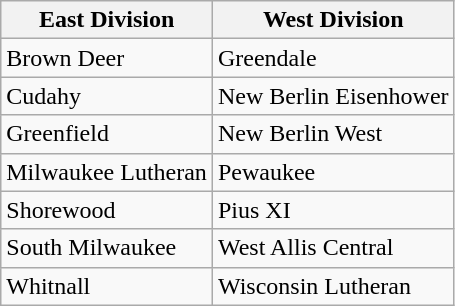<table class="wikitable">
<tr>
<th>East Division</th>
<th>West Division</th>
</tr>
<tr>
<td>Brown Deer</td>
<td>Greendale</td>
</tr>
<tr>
<td>Cudahy</td>
<td>New Berlin Eisenhower</td>
</tr>
<tr>
<td>Greenfield</td>
<td>New Berlin West</td>
</tr>
<tr>
<td>Milwaukee Lutheran</td>
<td>Pewaukee</td>
</tr>
<tr>
<td>Shorewood</td>
<td>Pius XI</td>
</tr>
<tr>
<td>South Milwaukee</td>
<td>West Allis Central</td>
</tr>
<tr>
<td>Whitnall</td>
<td>Wisconsin Lutheran</td>
</tr>
</table>
